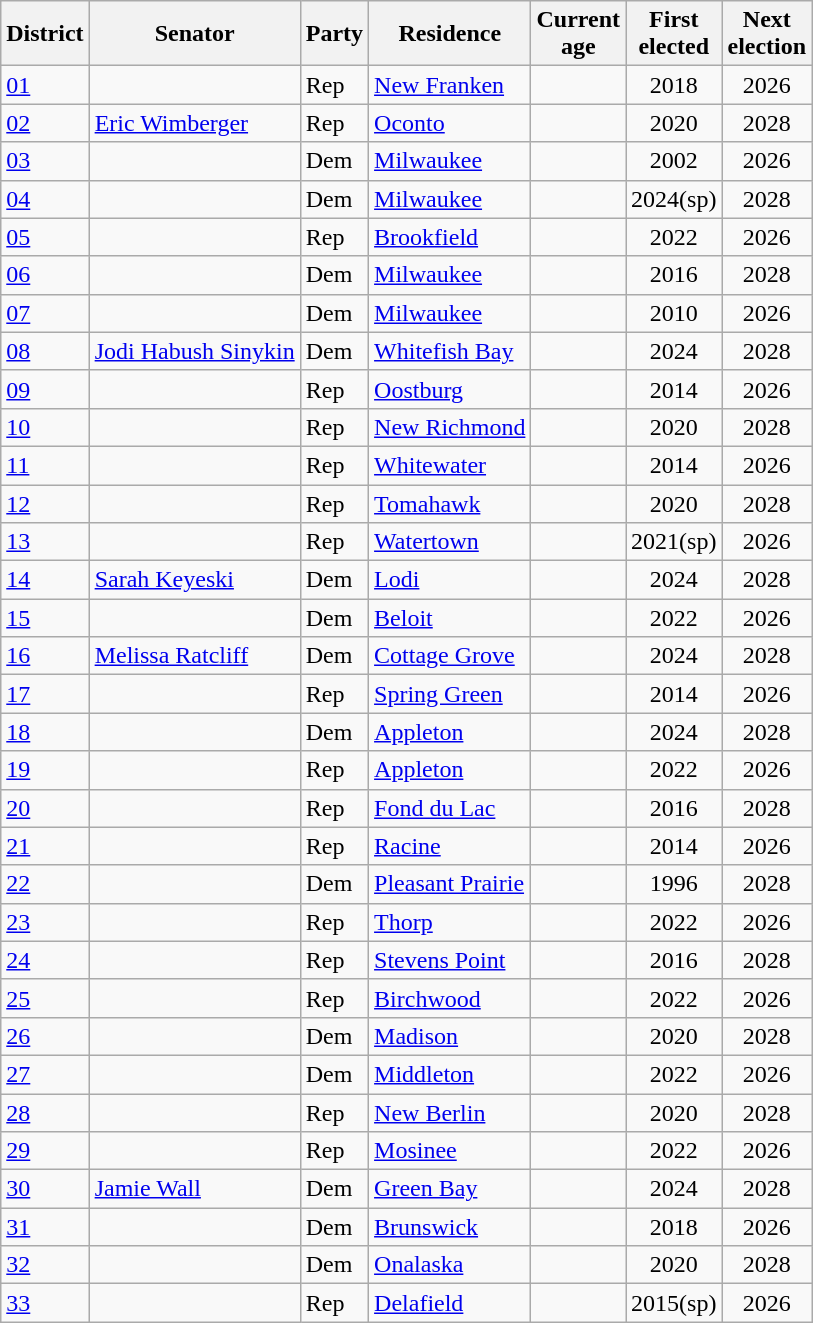<table class="sortable wikitable">
<tr>
<th>District</th>
<th>Senator</th>
<th>Party</th>
<th>Residence</th>
<th>Current<br>age</th>
<th>First<br>elected</th>
<th>Next<br>election</th>
</tr>
<tr>
<td><a href='#'>01</a></td>
<td></td>
<td>Rep</td>
<td><a href='#'>New Franken</a></td>
<td align="center"></td>
<td align="center">2018</td>
<td align="center">2026</td>
</tr>
<tr>
<td><a href='#'>02</a></td>
<td><a href='#'>Eric Wimberger</a></td>
<td>Rep</td>
<td><a href='#'>Oconto</a></td>
<td align="center"></td>
<td align="center">2020</td>
<td align="center">2028</td>
</tr>
<tr>
<td><a href='#'>03</a></td>
<td></td>
<td>Dem</td>
<td><a href='#'>Milwaukee</a></td>
<td align="center"></td>
<td align="center">2002</td>
<td align="center">2026</td>
</tr>
<tr>
<td><a href='#'>04</a></td>
<td></td>
<td>Dem</td>
<td><a href='#'>Milwaukee</a></td>
<td align="center"></td>
<td align="center">2024(sp)</td>
<td align="center">2028</td>
</tr>
<tr>
<td><a href='#'>05</a></td>
<td></td>
<td>Rep</td>
<td><a href='#'>Brookfield</a></td>
<td align="center"></td>
<td align="center">2022</td>
<td align="center">2026</td>
</tr>
<tr>
<td><a href='#'>06</a></td>
<td></td>
<td>Dem</td>
<td><a href='#'>Milwaukee</a></td>
<td align="center"></td>
<td align="center">2016</td>
<td align="center">2028</td>
</tr>
<tr>
<td><a href='#'>07</a></td>
<td></td>
<td>Dem</td>
<td><a href='#'>Milwaukee</a></td>
<td align="center"></td>
<td align="center">2010</td>
<td align="center">2026</td>
</tr>
<tr>
<td><a href='#'>08</a></td>
<td><a href='#'>Jodi Habush Sinykin</a></td>
<td>Dem</td>
<td><a href='#'>Whitefish Bay</a></td>
<td align="center"></td>
<td align="center">2024</td>
<td align="center">2028</td>
</tr>
<tr>
<td><a href='#'>09</a></td>
<td></td>
<td>Rep</td>
<td><a href='#'>Oostburg</a></td>
<td align="center"></td>
<td align="center">2014</td>
<td align="center">2026</td>
</tr>
<tr>
<td><a href='#'>10</a></td>
<td></td>
<td>Rep</td>
<td><a href='#'>New Richmond</a></td>
<td align="center"></td>
<td align="center">2020</td>
<td align="center">2028</td>
</tr>
<tr>
<td><a href='#'>11</a></td>
<td></td>
<td>Rep</td>
<td><a href='#'>Whitewater</a></td>
<td align="center"></td>
<td align="center">2014</td>
<td align="center">2026</td>
</tr>
<tr>
<td><a href='#'>12</a></td>
<td></td>
<td>Rep</td>
<td><a href='#'>Tomahawk</a></td>
<td align="center"></td>
<td align="center">2020</td>
<td align="center">2028</td>
</tr>
<tr>
<td><a href='#'>13</a></td>
<td></td>
<td>Rep</td>
<td><a href='#'>Watertown</a></td>
<td align="center"></td>
<td align="center">2021(sp)</td>
<td align="center">2026</td>
</tr>
<tr>
<td><a href='#'>14</a></td>
<td><a href='#'>Sarah Keyeski</a></td>
<td>Dem</td>
<td><a href='#'>Lodi</a></td>
<td align="center"></td>
<td align="center">2024</td>
<td align="center">2028</td>
</tr>
<tr>
<td><a href='#'>15</a></td>
<td></td>
<td>Dem</td>
<td><a href='#'>Beloit</a></td>
<td align="center"></td>
<td align="center">2022</td>
<td align="center">2026</td>
</tr>
<tr>
<td><a href='#'>16</a></td>
<td><a href='#'>Melissa Ratcliff</a></td>
<td>Dem</td>
<td><a href='#'>Cottage Grove</a></td>
<td align="center"></td>
<td align="center">2024</td>
<td align="center">2028</td>
</tr>
<tr>
<td><a href='#'>17</a></td>
<td></td>
<td>Rep</td>
<td><a href='#'>Spring Green</a></td>
<td align="center"></td>
<td align="center">2014</td>
<td align="center">2026</td>
</tr>
<tr>
<td><a href='#'>18</a></td>
<td></td>
<td>Dem</td>
<td><a href='#'>Appleton</a></td>
<td align="center"></td>
<td align="center">2024</td>
<td align="center">2028</td>
</tr>
<tr>
<td><a href='#'>19</a></td>
<td></td>
<td>Rep</td>
<td><a href='#'>Appleton</a></td>
<td align="center"></td>
<td align="center">2022</td>
<td align="center">2026</td>
</tr>
<tr>
<td><a href='#'>20</a></td>
<td></td>
<td>Rep</td>
<td><a href='#'>Fond du Lac</a></td>
<td align="center"></td>
<td align="center">2016</td>
<td align="center">2028</td>
</tr>
<tr>
<td><a href='#'>21</a></td>
<td></td>
<td>Rep</td>
<td><a href='#'>Racine</a></td>
<td align="center"></td>
<td align="center">2014</td>
<td align="center">2026</td>
</tr>
<tr>
<td><a href='#'>22</a></td>
<td></td>
<td>Dem</td>
<td><a href='#'>Pleasant Prairie</a></td>
<td align="center"></td>
<td align="center">1996</td>
<td align="center">2028</td>
</tr>
<tr>
<td><a href='#'>23</a></td>
<td></td>
<td>Rep</td>
<td><a href='#'>Thorp</a></td>
<td align="center"></td>
<td align="center">2022</td>
<td align="center">2026</td>
</tr>
<tr>
<td><a href='#'>24</a></td>
<td></td>
<td>Rep</td>
<td><a href='#'>Stevens Point</a></td>
<td align="center"></td>
<td align="center">2016</td>
<td align="center">2028</td>
</tr>
<tr>
<td><a href='#'>25</a></td>
<td></td>
<td>Rep</td>
<td><a href='#'>Birchwood</a></td>
<td align="center"></td>
<td align="center">2022</td>
<td align="center">2026</td>
</tr>
<tr>
<td><a href='#'>26</a></td>
<td></td>
<td>Dem</td>
<td><a href='#'>Madison</a></td>
<td align="center"></td>
<td align="center">2020</td>
<td align="center">2028</td>
</tr>
<tr>
<td><a href='#'>27</a></td>
<td></td>
<td>Dem</td>
<td><a href='#'>Middleton</a></td>
<td align="center"></td>
<td align="center">2022</td>
<td align="center">2026</td>
</tr>
<tr>
<td><a href='#'>28</a></td>
<td></td>
<td>Rep</td>
<td><a href='#'>New Berlin</a></td>
<td align="center"></td>
<td align="center">2020</td>
<td align="center">2028</td>
</tr>
<tr>
<td><a href='#'>29</a></td>
<td></td>
<td>Rep</td>
<td><a href='#'>Mosinee</a></td>
<td align="center"></td>
<td align="center">2022</td>
<td align="center">2026</td>
</tr>
<tr>
<td><a href='#'>30</a></td>
<td><a href='#'>Jamie Wall</a></td>
<td>Dem</td>
<td><a href='#'>Green Bay</a></td>
<td align="center"></td>
<td align="center">2024</td>
<td align="center">2028</td>
</tr>
<tr>
<td><a href='#'>31</a></td>
<td></td>
<td>Dem</td>
<td><a href='#'>Brunswick</a></td>
<td align="center"></td>
<td align="center">2018</td>
<td align="center">2026</td>
</tr>
<tr>
<td><a href='#'>32</a></td>
<td></td>
<td>Dem</td>
<td><a href='#'>Onalaska</a></td>
<td align="center"></td>
<td align="center">2020</td>
<td align="center">2028</td>
</tr>
<tr>
<td><a href='#'>33</a></td>
<td></td>
<td>Rep</td>
<td><a href='#'>Delafield</a></td>
<td align="center"></td>
<td align="center">2015(sp)</td>
<td align="center">2026</td>
</tr>
</table>
